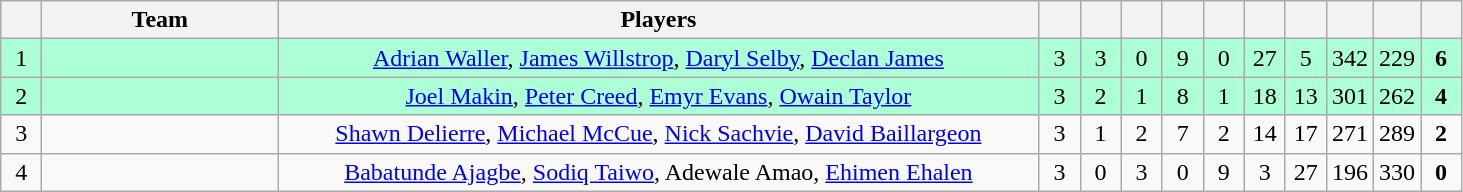<table class="wikitable" style="font-size: 100%">
<tr>
<th width=20></th>
<th width=150>Team</th>
<th width=500>Players</th>
<th width=20></th>
<th width=20></th>
<th width=20></th>
<th width=20></th>
<th width=20></th>
<th width=20></th>
<th width=20></th>
<th width=20></th>
<th width=20></th>
<th width=20></th>
</tr>
<tr align=center style="background: #ADFFD6;">
<td>1</td>
<td align="left"></td>
<td><a href='#'>Adrian Waller</a>, <a href='#'>James Willstrop</a>, <a href='#'>Daryl Selby</a>, <a href='#'>Declan James</a></td>
<td>3</td>
<td>3</td>
<td>0</td>
<td>9</td>
<td>0</td>
<td>27</td>
<td>5</td>
<td>342</td>
<td>229</td>
<td><strong>6</strong></td>
</tr>
<tr align=center style="background: #ADFFD6;">
<td>2</td>
<td align="left"></td>
<td><a href='#'>Joel Makin</a>, <a href='#'>Peter Creed</a>, <a href='#'>Emyr Evans</a>, <a href='#'>Owain Taylor</a></td>
<td>3</td>
<td>2</td>
<td>1</td>
<td>8</td>
<td>1</td>
<td>18</td>
<td>13</td>
<td>301</td>
<td>262</td>
<td><strong>4</strong></td>
</tr>
<tr align=center>
<td>3</td>
<td align="left"></td>
<td><a href='#'>Shawn Delierre</a>, <a href='#'>Michael McCue</a>, <a href='#'>Nick Sachvie</a>, <a href='#'>David Baillargeon</a></td>
<td>3</td>
<td>1</td>
<td>2</td>
<td>7</td>
<td>2</td>
<td>14</td>
<td>17</td>
<td>271</td>
<td>289</td>
<td><strong>2</strong></td>
</tr>
<tr align=center>
<td>4</td>
<td align="left"></td>
<td><a href='#'>Babatunde Ajagbe</a>, <a href='#'>Sodiq Taiwo</a>, Adewale Amao, <a href='#'>Ehimen Ehalen</a></td>
<td>3</td>
<td>0</td>
<td>3</td>
<td>0</td>
<td>9</td>
<td>3</td>
<td>27</td>
<td>196</td>
<td>330</td>
<td><strong>0</strong></td>
</tr>
</table>
